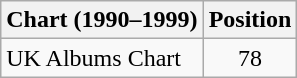<table class="wikitable sortable">
<tr>
<th>Chart (1990–1999)</th>
<th>Position</th>
</tr>
<tr>
<td>UK Albums Chart</td>
<td style="text-align:center;">78</td>
</tr>
</table>
